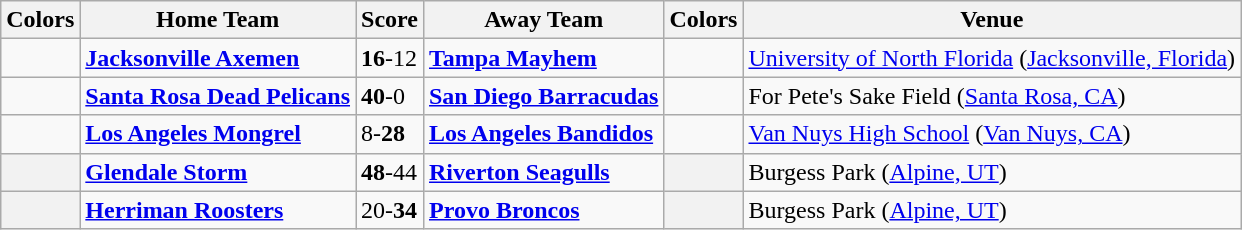<table class="wikitable">
<tr>
<th>Colors</th>
<th>Home Team</th>
<th>Score</th>
<th>Away Team</th>
<th>Colors</th>
<th>Venue</th>
</tr>
<tr>
<td></td>
<td><strong><a href='#'>Jacksonville Axemen</a></strong></td>
<td><strong>16</strong>-12</td>
<td><strong><a href='#'>Tampa Mayhem</a></strong></td>
<td></td>
<td><a href='#'>University of North Florida</a> (<a href='#'>Jacksonville, Florida</a>)</td>
</tr>
<tr>
<td></td>
<td><strong><a href='#'>Santa Rosa Dead Pelicans</a></strong></td>
<td><strong>40</strong>-0</td>
<td><strong><a href='#'>San Diego Barracudas</a></strong></td>
<td></td>
<td>For Pete's Sake Field (<a href='#'>Santa Rosa, CA</a>)</td>
</tr>
<tr>
<td></td>
<td><strong><a href='#'>Los Angeles Mongrel</a></strong></td>
<td>8-<strong>28</strong></td>
<td><strong><a href='#'>Los Angeles Bandidos</a></strong></td>
<td></td>
<td><a href='#'>Van Nuys High School</a> (<a href='#'>Van Nuys, CA</a>)</td>
</tr>
<tr>
<th></th>
<td><strong><a href='#'>Glendale Storm</a></strong></td>
<td><strong>48</strong>-44</td>
<td><strong><a href='#'>Riverton Seagulls</a></strong></td>
<th></th>
<td>Burgess Park (<a href='#'>Alpine, UT</a>)</td>
</tr>
<tr>
<th></th>
<td><strong><a href='#'>Herriman Roosters</a></strong></td>
<td>20-<strong>34</strong></td>
<td><strong><a href='#'>Provo Broncos</a></strong></td>
<th></th>
<td>Burgess Park (<a href='#'>Alpine, UT</a>)</td>
</tr>
</table>
